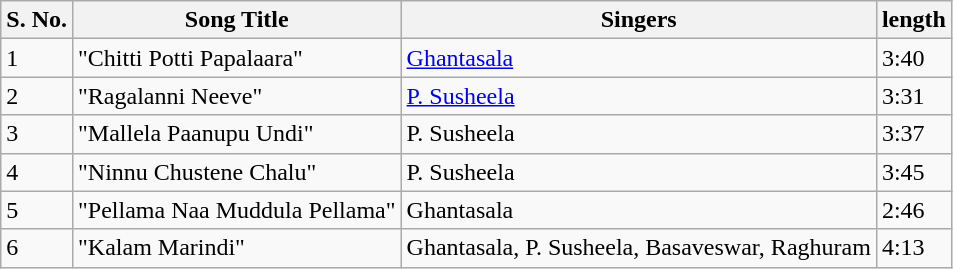<table class="wikitable">
<tr>
<th>S. No.</th>
<th>Song Title</th>
<th>Singers</th>
<th>length</th>
</tr>
<tr>
<td>1</td>
<td>"Chitti Potti Papalaara"</td>
<td><a href='#'>Ghantasala</a></td>
<td>3:40</td>
</tr>
<tr>
<td>2</td>
<td>"Ragalanni Neeve"</td>
<td><a href='#'>P. Susheela</a></td>
<td>3:31</td>
</tr>
<tr>
<td>3</td>
<td>"Mallela Paanupu Undi"</td>
<td>P. Susheela</td>
<td>3:37</td>
</tr>
<tr>
<td>4</td>
<td>"Ninnu Chustene Chalu"</td>
<td>P. Susheela</td>
<td>3:45</td>
</tr>
<tr>
<td>5</td>
<td>"Pellama Naa Muddula Pellama"</td>
<td>Ghantasala</td>
<td>2:46</td>
</tr>
<tr>
<td>6</td>
<td>"Kalam Marindi"</td>
<td>Ghantasala, P. Susheela, Basaveswar, Raghuram</td>
<td>4:13</td>
</tr>
</table>
